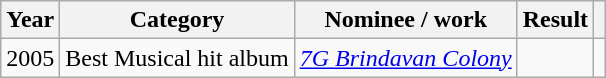<table class="wikitable">
<tr>
<th>Year</th>
<th>Category</th>
<th>Nominee / work</th>
<th>Result</th>
<th></th>
</tr>
<tr>
<td>2005</td>
<td>Best Musical hit album</td>
<td><em><a href='#'>7G Brindavan Colony</a></em></td>
<td></td>
<td></td>
</tr>
</table>
